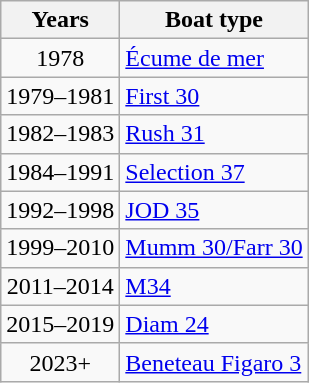<table class =wikitable>
<tr>
<th>Years</th>
<th>Boat type</th>
</tr>
<tr>
<td align=center>1978</td>
<td><a href='#'>Écume de mer</a></td>
</tr>
<tr>
<td align=center>1979–1981</td>
<td><a href='#'>First 30</a></td>
</tr>
<tr>
<td align=center>1982–1983</td>
<td><a href='#'>Rush 31</a></td>
</tr>
<tr>
<td align=center>1984–1991</td>
<td><a href='#'>Selection 37</a></td>
</tr>
<tr>
<td align=center>1992–1998</td>
<td><a href='#'>JOD 35</a></td>
</tr>
<tr>
<td align=center>1999–2010</td>
<td><a href='#'>Mumm 30/Farr 30</a></td>
</tr>
<tr>
<td align=center>2011–2014</td>
<td><a href='#'>M34</a></td>
</tr>
<tr>
<td align=center>2015–2019</td>
<td><a href='#'>Diam 24</a></td>
</tr>
<tr>
<td align=center>2023+</td>
<td><a href='#'>Beneteau Figaro 3</a></td>
</tr>
</table>
